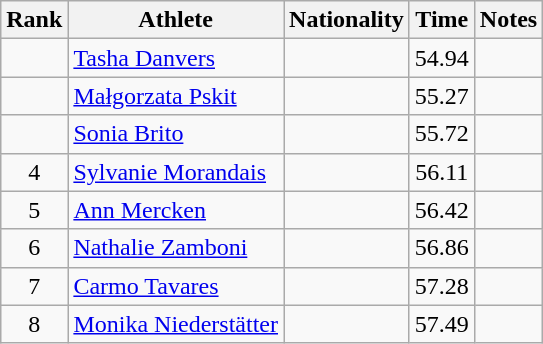<table class="wikitable sortable" style="text-align:center">
<tr>
<th>Rank</th>
<th>Athlete</th>
<th>Nationality</th>
<th>Time</th>
<th>Notes</th>
</tr>
<tr>
<td></td>
<td align=left><a href='#'>Tasha Danvers</a></td>
<td align=left></td>
<td>54.94</td>
<td></td>
</tr>
<tr>
<td></td>
<td align=left><a href='#'>Małgorzata Pskit</a></td>
<td align=left></td>
<td>55.27</td>
<td></td>
</tr>
<tr>
<td></td>
<td align=left><a href='#'>Sonia Brito</a></td>
<td align=left></td>
<td>55.72</td>
<td></td>
</tr>
<tr>
<td>4</td>
<td align=left><a href='#'>Sylvanie Morandais</a></td>
<td align=left></td>
<td>56.11</td>
<td></td>
</tr>
<tr>
<td>5</td>
<td align=left><a href='#'>Ann Mercken</a></td>
<td align=left></td>
<td>56.42</td>
<td></td>
</tr>
<tr>
<td>6</td>
<td align=left><a href='#'>Nathalie Zamboni</a></td>
<td align=left></td>
<td>56.86</td>
<td></td>
</tr>
<tr>
<td>7</td>
<td align=left><a href='#'>Carmo Tavares</a></td>
<td align=left></td>
<td>57.28</td>
<td></td>
</tr>
<tr>
<td>8</td>
<td align=left><a href='#'>Monika Niederstätter</a></td>
<td align=left></td>
<td>57.49</td>
<td></td>
</tr>
</table>
